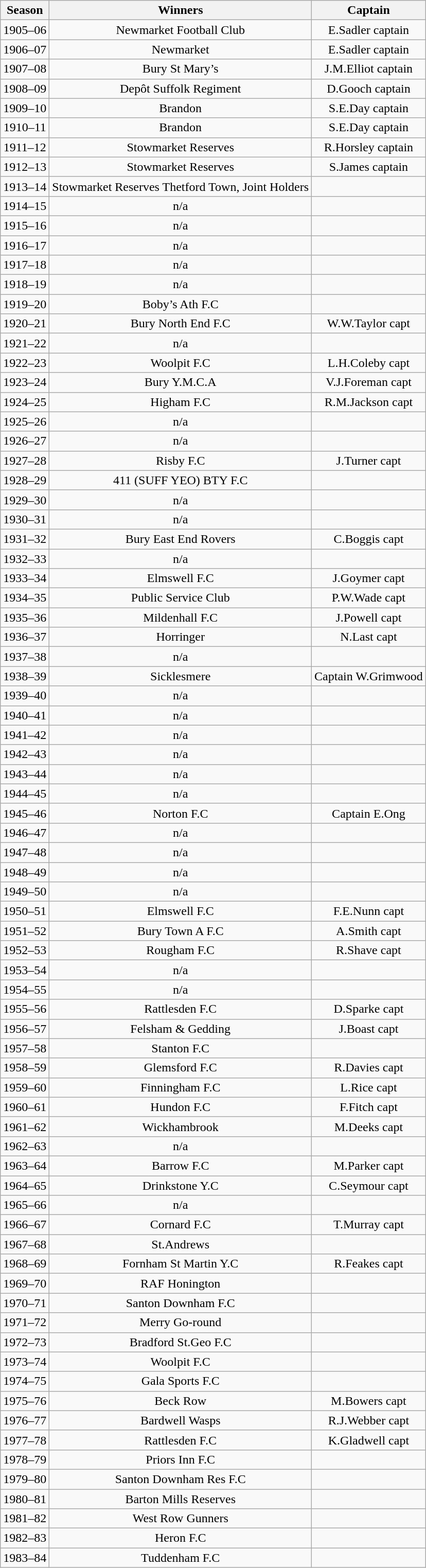<table class=wikitable style=text-align:center>
<tr>
<th>Season</th>
<th>Winners</th>
<th>Captain</th>
</tr>
<tr>
<td>1905–06</td>
<td>Newmarket Football  Club</td>
<td>E.Sadler captain</td>
</tr>
<tr>
<td>1906–07</td>
<td>Newmarket</td>
<td>E.Sadler captain</td>
</tr>
<tr>
<td>1907–08</td>
<td>Bury St Mary’s</td>
<td>J.M.Elliot captain</td>
</tr>
<tr>
<td>1908–09</td>
<td>Depôt Suffolk Regiment</td>
<td>D.Gooch captain</td>
</tr>
<tr>
<td>1909–10</td>
<td>Brandon</td>
<td>S.E.Day captain</td>
</tr>
<tr>
<td>1910–11</td>
<td>Brandon</td>
<td>S.E.Day captain</td>
</tr>
<tr>
<td>1911–12</td>
<td>Stowmarket Reserves</td>
<td>R.Horsley captain</td>
</tr>
<tr>
<td>1912–13</td>
<td>Stowmarket Reserves</td>
<td>S.James captain</td>
</tr>
<tr>
<td>1913–14</td>
<td>Stowmarket  Reserves Thetford Town, Joint Holders</td>
<td></td>
</tr>
<tr>
<td>1914–15</td>
<td>n/a</td>
<td></td>
</tr>
<tr>
<td>1915–16</td>
<td>n/a</td>
<td></td>
</tr>
<tr>
<td>1916–17</td>
<td>n/a</td>
<td></td>
</tr>
<tr>
<td>1917–18</td>
<td>n/a</td>
<td></td>
</tr>
<tr>
<td>1918–19</td>
<td>n/a</td>
<td></td>
</tr>
<tr>
<td>1919–20</td>
<td>Boby’s Ath  F.C</td>
<td></td>
</tr>
<tr>
<td>1920–21</td>
<td>Bury North End F.C</td>
<td>W.W.Taylor capt</td>
</tr>
<tr>
<td>1921–22</td>
<td>n/a</td>
<td></td>
</tr>
<tr>
<td>1922–23</td>
<td>Woolpit F.C</td>
<td>L.H.Coleby capt</td>
</tr>
<tr>
<td>1923–24</td>
<td>Bury Y.M.C.A</td>
<td>V.J.Foreman capt</td>
</tr>
<tr>
<td>1924–25</td>
<td>Higham F.C</td>
<td>R.M.Jackson capt</td>
</tr>
<tr>
<td>1925–26</td>
<td>n/a</td>
<td></td>
</tr>
<tr>
<td>1926–27</td>
<td>n/a</td>
<td></td>
</tr>
<tr>
<td>1927–28</td>
<td>Risby F.C</td>
<td>J.Turner capt</td>
</tr>
<tr>
<td>1928–29</td>
<td>411 (SUFF YEO) BTY F.C</td>
<td></td>
</tr>
<tr>
<td>1929–30</td>
<td>n/a</td>
<td></td>
</tr>
<tr>
<td>1930–31</td>
<td>n/a</td>
<td></td>
</tr>
<tr>
<td>1931–32</td>
<td>Bury East End  Rovers</td>
<td>C.Boggis capt</td>
</tr>
<tr>
<td>1932–33</td>
<td>n/a</td>
<td></td>
</tr>
<tr>
<td>1933–34</td>
<td>Elmswell F.C</td>
<td>J.Goymer capt</td>
</tr>
<tr>
<td>1934–35</td>
<td>Public Service Club</td>
<td>P.W.Wade capt</td>
</tr>
<tr>
<td>1935–36</td>
<td>Mildenhall F.C</td>
<td>J.Powell capt</td>
</tr>
<tr>
<td>1936–37</td>
<td>Horringer</td>
<td>N.Last capt</td>
</tr>
<tr>
<td>1937–38</td>
<td>n/a</td>
<td></td>
</tr>
<tr>
<td>1938–39</td>
<td>Sicklesmere</td>
<td>Captain W.Grimwood</td>
</tr>
<tr>
<td>1939–40</td>
<td>n/a</td>
<td></td>
</tr>
<tr>
<td>1940–41</td>
<td>n/a</td>
<td></td>
</tr>
<tr>
<td>1941–42</td>
<td>n/a</td>
<td></td>
</tr>
<tr>
<td>1942–43</td>
<td>n/a</td>
<td></td>
</tr>
<tr>
<td>1943–44</td>
<td>n/a</td>
<td></td>
</tr>
<tr>
<td>1944–45</td>
<td>n/a</td>
<td></td>
</tr>
<tr>
<td>1945–46</td>
<td>Norton F.C</td>
<td>Captain E.Ong</td>
</tr>
<tr>
<td>1946–47</td>
<td>n/a</td>
<td></td>
</tr>
<tr>
<td>1947–48</td>
<td>n/a</td>
<td></td>
</tr>
<tr>
<td>1948–49</td>
<td>n/a</td>
<td></td>
</tr>
<tr>
<td>1949–50</td>
<td>n/a</td>
<td></td>
</tr>
<tr>
<td>1950–51</td>
<td>Elmswell F.C</td>
<td>F.E.Nunn capt</td>
</tr>
<tr>
<td>1951–52</td>
<td>Bury Town A F.C</td>
<td>A.Smith capt</td>
</tr>
<tr>
<td>1952–53</td>
<td>Rougham F.C</td>
<td>R.Shave capt</td>
</tr>
<tr>
<td>1953–54</td>
<td>n/a</td>
<td></td>
</tr>
<tr>
<td>1954–55</td>
<td>n/a</td>
<td></td>
</tr>
<tr>
<td>1955–56</td>
<td>Rattlesden F.C</td>
<td>D.Sparke capt</td>
</tr>
<tr>
<td>1956–57</td>
<td>Felsham & Gedding</td>
<td>J.Boast capt</td>
</tr>
<tr>
<td>1957–58</td>
<td>Stanton F.C</td>
<td></td>
</tr>
<tr>
<td>1958–59</td>
<td>Glemsford F.C</td>
<td>R.Davies capt</td>
</tr>
<tr>
<td>1959–60</td>
<td>Finningham F.C</td>
<td>L.Rice capt</td>
</tr>
<tr>
<td>1960–61</td>
<td>Hundon F.C</td>
<td>F.Fitch capt</td>
</tr>
<tr>
<td>1961–62</td>
<td>Wickhambrook</td>
<td>M.Deeks capt</td>
</tr>
<tr>
<td>1962–63</td>
<td>n/a</td>
<td></td>
</tr>
<tr>
<td>1963–64</td>
<td>Barrow F.C</td>
<td>M.Parker capt</td>
</tr>
<tr>
<td>1964–65</td>
<td>Drinkstone Y.C</td>
<td>C.Seymour capt</td>
</tr>
<tr>
<td>1965–66</td>
<td>n/a</td>
<td></td>
</tr>
<tr>
<td>1966–67</td>
<td>Cornard F.C</td>
<td>T.Murray capt</td>
</tr>
<tr>
<td>1967–68</td>
<td>St.Andrews</td>
<td></td>
</tr>
<tr>
<td>1968–69</td>
<td>Fornham St Martin Y.C</td>
<td>R.Feakes capt</td>
</tr>
<tr>
<td>1969–70</td>
<td>RAF Honington</td>
<td></td>
</tr>
<tr>
<td>1970–71</td>
<td>Santon Downham F.C</td>
<td></td>
</tr>
<tr>
<td>1971–72</td>
<td>Merry Go-round</td>
<td></td>
</tr>
<tr>
<td>1972–73</td>
<td>Bradford St.Geo F.C</td>
<td></td>
</tr>
<tr>
<td>1973–74</td>
<td>Woolpit F.C</td>
<td></td>
</tr>
<tr>
<td>1974–75</td>
<td>Gala Sports F.C</td>
<td></td>
</tr>
<tr>
<td>1975–76</td>
<td>Beck Row</td>
<td>M.Bowers capt</td>
</tr>
<tr>
<td>1976–77</td>
<td>Bardwell Wasps</td>
<td>R.J.Webber capt</td>
</tr>
<tr>
<td>1977–78</td>
<td>Rattlesden F.C</td>
<td>K.Gladwell capt</td>
</tr>
<tr>
<td>1978–79</td>
<td>Priors Inn F.C</td>
<td></td>
</tr>
<tr>
<td>1979–80</td>
<td>Santon Downham Res F.C</td>
<td></td>
</tr>
<tr>
<td>1980–81</td>
<td>Barton Mills Reserves</td>
<td></td>
</tr>
<tr>
<td>1981–82</td>
<td>West Row Gunners</td>
<td></td>
</tr>
<tr>
<td>1982–83</td>
<td>Heron F.C</td>
<td></td>
</tr>
<tr>
<td>1983–84</td>
<td>Tuddenham F.C</td>
<td></td>
</tr>
</table>
